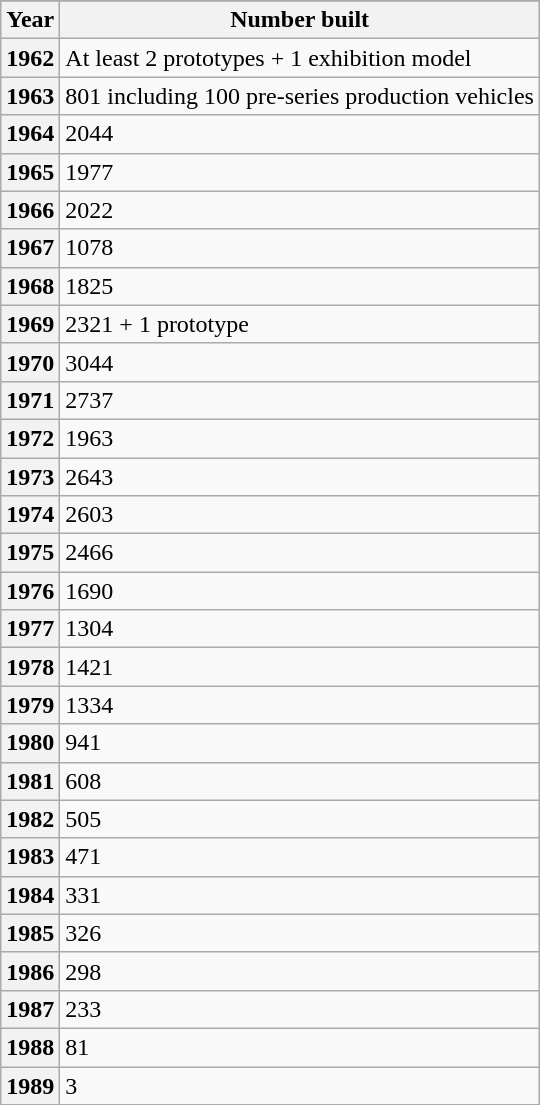<table class="wikitable mw-collapsible mw-collapsed">
<tr>
</tr>
<tr>
<th>Year</th>
<th>Number built</th>
</tr>
<tr>
<th>1962</th>
<td>At least 2 prototypes + 1 exhibition model</td>
</tr>
<tr>
<th>1963</th>
<td>801 including 100 pre-series production vehicles</td>
</tr>
<tr>
<th>1964</th>
<td>2044</td>
</tr>
<tr>
<th>1965</th>
<td>1977</td>
</tr>
<tr>
<th>1966</th>
<td>2022</td>
</tr>
<tr>
<th>1967</th>
<td>1078</td>
</tr>
<tr>
<th>1968</th>
<td>1825</td>
</tr>
<tr>
<th>1969</th>
<td>2321 + 1 prototype</td>
</tr>
<tr>
<th>1970</th>
<td>3044</td>
</tr>
<tr>
<th>1971</th>
<td>2737</td>
</tr>
<tr>
<th>1972</th>
<td>1963</td>
</tr>
<tr>
<th>1973</th>
<td>2643</td>
</tr>
<tr>
<th>1974</th>
<td>2603</td>
</tr>
<tr>
<th>1975</th>
<td>2466</td>
</tr>
<tr>
<th>1976</th>
<td>1690</td>
</tr>
<tr>
<th>1977</th>
<td>1304</td>
</tr>
<tr>
<th>1978</th>
<td>1421</td>
</tr>
<tr>
<th>1979</th>
<td>1334</td>
</tr>
<tr>
<th>1980</th>
<td>941</td>
</tr>
<tr>
<th>1981</th>
<td>608</td>
</tr>
<tr>
<th>1982</th>
<td>505</td>
</tr>
<tr>
<th>1983</th>
<td>471</td>
</tr>
<tr>
<th>1984</th>
<td>331</td>
</tr>
<tr>
<th>1985</th>
<td>326</td>
</tr>
<tr>
<th>1986</th>
<td>298</td>
</tr>
<tr>
<th>1987</th>
<td>233</td>
</tr>
<tr>
<th>1988</th>
<td>81</td>
</tr>
<tr>
<th>1989</th>
<td>3</td>
</tr>
</table>
